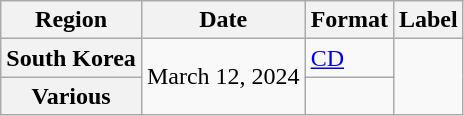<table class="wikitable plainrowheaders">
<tr>
<th scope="col">Region</th>
<th scope="col">Date</th>
<th scope="col">Format</th>
<th scope="col">Label</th>
</tr>
<tr>
<th scope="row">South Korea</th>
<td rowspan="2">March 12, 2024</td>
<td><a href='#'>CD</a></td>
<td rowspan="2"></td>
</tr>
<tr>
<th scope="row">Various </th>
<td></td>
</tr>
</table>
